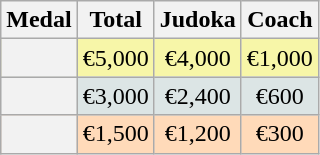<table class=wikitable style="text-align:center;">
<tr>
<th>Medal</th>
<th>Total</th>
<th>Judoka</th>
<th>Coach</th>
</tr>
<tr bgcolor=F7F6A8>
<th></th>
<td>€5,000</td>
<td>€4,000</td>
<td>€1,000</td>
</tr>
<tr bgcolor=DCE5E5>
<th></th>
<td>€3,000</td>
<td>€2,400</td>
<td>€600</td>
</tr>
<tr bgcolor=FFDAB9>
<th></th>
<td>€1,500</td>
<td>€1,200</td>
<td>€300</td>
</tr>
</table>
